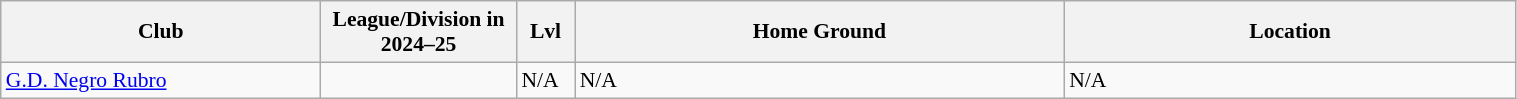<table class="wikitable sortable" width=80% style="font-size:90%">
<tr>
<th width=17%><strong>Club</strong></th>
<th width=10%><strong>League/Division in 2024–25</strong></th>
<th width=3%><strong>Lvl</strong></th>
<th width=26%><strong>Home Ground</strong></th>
<th width=24%><strong>Location</strong></th>
</tr>
<tr>
<td><a href='#'>G.D. Negro Rubro</a></td>
<td></td>
<td>N/A</td>
<td>N/A</td>
<td>N/A</td>
</tr>
</table>
